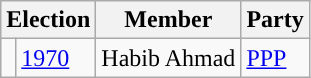<table class="wikitable">
<tr>
<th colspan="2">Election</th>
<th>Member</th>
<th>Party</th>
</tr>
<tr>
<td style="background-color: "></td>
<td><a href='#'>1970</a></td>
<td>Habib Ahmad</td>
<td><a href='#'>PPP</a></td>
</tr>
</table>
